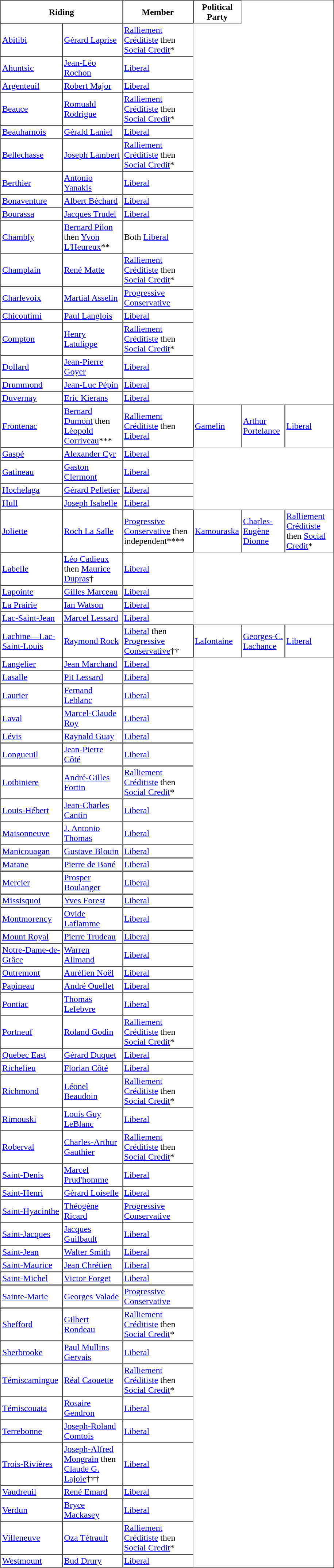<table border="1" table width="610" cellpadding="2" cellspacing="0">
<tr>
<th colspan=2>Riding</th>
<th>Member</th>
<th>Political Party</th>
</tr>
<tr>
<td><a href='#'>Abitibi</a></td>
<td><a href='#'>Gérard Laprise</a></td>
<td><a href='#'>Ralliement Créditiste</a> then <a href='#'>Social Credit</a>*</td>
</tr>
<tr>
<td><a href='#'>Ahuntsic</a></td>
<td><a href='#'>Jean-Léo Rochon</a></td>
<td><a href='#'>Liberal</a></td>
</tr>
<tr>
<td><a href='#'>Argenteuil</a></td>
<td><a href='#'>Robert Major</a></td>
<td><a href='#'>Liberal</a></td>
</tr>
<tr>
<td><a href='#'>Beauce</a></td>
<td><a href='#'>Romuald Rodrigue</a></td>
<td><a href='#'>Ralliement Créditiste</a> then <a href='#'>Social Credit</a>*</td>
</tr>
<tr>
<td><a href='#'>Beauharnois</a></td>
<td><a href='#'>Gérald Laniel</a></td>
<td><a href='#'>Liberal</a></td>
</tr>
<tr>
<td><a href='#'>Bellechasse</a></td>
<td><a href='#'>Joseph Lambert</a></td>
<td><a href='#'>Ralliement Créditiste</a> then <a href='#'>Social Credit</a>*</td>
</tr>
<tr>
<td><a href='#'>Berthier</a></td>
<td><a href='#'>Antonio Yanakis</a></td>
<td><a href='#'>Liberal</a></td>
</tr>
<tr>
<td><a href='#'>Bonaventure</a></td>
<td><a href='#'>Albert Béchard</a></td>
<td><a href='#'>Liberal</a></td>
</tr>
<tr>
<td><a href='#'>Bourassa</a></td>
<td><a href='#'>Jacques Trudel</a></td>
<td><a href='#'>Liberal</a></td>
</tr>
<tr>
<td><a href='#'>Chambly</a></td>
<td><a href='#'>Bernard Pilon</a> then <a href='#'>Yvon L'Heureux</a>**</td>
<td>Both <a href='#'>Liberal</a></td>
</tr>
<tr>
<td><a href='#'>Champlain</a></td>
<td><a href='#'>René Matte</a></td>
<td><a href='#'>Ralliement Créditiste</a> then <a href='#'>Social Credit</a>*</td>
</tr>
<tr>
<td><a href='#'>Charlevoix</a></td>
<td><a href='#'>Martial Asselin</a></td>
<td><a href='#'>Progressive Conservative</a></td>
</tr>
<tr>
<td><a href='#'>Chicoutimi</a></td>
<td><a href='#'>Paul Langlois</a></td>
<td><a href='#'>Liberal</a></td>
</tr>
<tr>
<td><a href='#'>Compton</a></td>
<td><a href='#'>Henry Latulippe</a></td>
<td><a href='#'>Ralliement Créditiste</a> then <a href='#'>Social Credit</a>*</td>
</tr>
<tr>
<td><a href='#'>Dollard</a></td>
<td><a href='#'>Jean-Pierre Goyer</a></td>
<td><a href='#'>Liberal</a></td>
</tr>
<tr>
<td><a href='#'>Drummond</a></td>
<td><a href='#'>Jean-Luc Pépin</a></td>
<td><a href='#'>Liberal</a></td>
</tr>
<tr>
<td><a href='#'>Duvernay</a></td>
<td><a href='#'>Eric Kierans</a></td>
<td><a href='#'>Liberal</a></td>
</tr>
<tr>
<td rowspan=2><a href='#'>Frontenac</a></td>
<td rowspan=2><a href='#'>Bernard Dumont</a> then <a href='#'>Léopold Corriveau</a>***</td>
<td rowspan=2><a href='#'>Ralliement Créditiste</a> then <a href='#'>Liberal</a><br></td>
</tr>
<tr>
<td><a href='#'>Gamelin</a></td>
<td><a href='#'>Arthur Portelance</a></td>
<td><a href='#'>Liberal</a></td>
</tr>
<tr>
<td><a href='#'>Gaspé</a></td>
<td><a href='#'>Alexander Cyr</a></td>
<td><a href='#'>Liberal</a></td>
</tr>
<tr>
<td><a href='#'>Gatineau</a></td>
<td><a href='#'>Gaston Clermont</a></td>
<td><a href='#'>Liberal</a></td>
</tr>
<tr>
<td><a href='#'>Hochelaga</a></td>
<td><a href='#'>Gérard Pelletier</a></td>
<td><a href='#'>Liberal</a></td>
</tr>
<tr>
<td><a href='#'>Hull</a></td>
<td><a href='#'>Joseph Isabelle</a></td>
<td><a href='#'>Liberal</a></td>
</tr>
<tr>
<td rowspan=2><a href='#'>Joliette</a></td>
<td rowspan=2><a href='#'>Roch La Salle</a></td>
<td rowspan=2><a href='#'>Progressive Conservative</a> then independent****<br></td>
</tr>
<tr>
<td><a href='#'>Kamouraska</a></td>
<td><a href='#'>Charles-Eugène Dionne</a></td>
<td><a href='#'>Ralliement Créditiste</a> then <a href='#'>Social Credit</a>*</td>
</tr>
<tr>
<td><a href='#'>Labelle</a></td>
<td><a href='#'>Léo Cadieux</a> then <a href='#'>Maurice Dupras</a>†</td>
<td><a href='#'>Liberal</a></td>
</tr>
<tr>
<td><a href='#'>Lapointe</a></td>
<td><a href='#'>Gilles Marceau</a></td>
<td><a href='#'>Liberal</a></td>
</tr>
<tr>
<td><a href='#'>La Prairie</a></td>
<td><a href='#'>Ian Watson</a></td>
<td><a href='#'>Liberal</a></td>
</tr>
<tr>
<td><a href='#'>Lac-Saint-Jean</a></td>
<td><a href='#'>Marcel Lessard</a></td>
<td><a href='#'>Liberal</a></td>
</tr>
<tr>
<td rowspan=2><a href='#'>Lachine—Lac-Saint-Louis</a></td>
<td rowspan=2><a href='#'>Raymond Rock</a></td>
<td rowspan=2><a href='#'>Liberal</a> then <a href='#'>Progressive Conservative</a>††<br></td>
</tr>
<tr>
<td><a href='#'>Lafontaine</a></td>
<td><a href='#'>Georges-C. Lachance</a></td>
<td><a href='#'>Liberal</a></td>
</tr>
<tr>
<td><a href='#'>Langelier</a></td>
<td><a href='#'>Jean Marchand</a></td>
<td><a href='#'>Liberal</a></td>
</tr>
<tr>
<td><a href='#'>Lasalle</a></td>
<td><a href='#'>Pit Lessard</a></td>
<td><a href='#'>Liberal</a></td>
</tr>
<tr>
<td><a href='#'>Laurier</a></td>
<td><a href='#'>Fernand Leblanc</a></td>
<td><a href='#'>Liberal</a></td>
</tr>
<tr>
<td><a href='#'>Laval</a></td>
<td><a href='#'>Marcel-Claude Roy</a></td>
<td><a href='#'>Liberal</a></td>
</tr>
<tr>
<td><a href='#'>Lévis</a></td>
<td><a href='#'>Raynald Guay</a></td>
<td><a href='#'>Liberal</a></td>
</tr>
<tr>
<td><a href='#'>Longueuil</a></td>
<td><a href='#'>Jean-Pierre Côté</a></td>
<td><a href='#'>Liberal</a></td>
</tr>
<tr>
<td><a href='#'>Lotbiniere</a></td>
<td><a href='#'>André-Gilles Fortin</a></td>
<td><a href='#'>Ralliement Créditiste</a> then <a href='#'>Social Credit</a>*</td>
</tr>
<tr>
<td><a href='#'>Louis-Hébert</a></td>
<td><a href='#'>Jean-Charles Cantin</a></td>
<td><a href='#'>Liberal</a></td>
</tr>
<tr>
<td><a href='#'>Maisonneuve</a></td>
<td><a href='#'>J. Antonio Thomas</a></td>
<td><a href='#'>Liberal</a></td>
</tr>
<tr>
<td><a href='#'>Manicouagan</a></td>
<td><a href='#'>Gustave Blouin</a></td>
<td><a href='#'>Liberal</a></td>
</tr>
<tr>
<td><a href='#'>Matane</a></td>
<td><a href='#'>Pierre de Bané</a></td>
<td><a href='#'>Liberal</a></td>
</tr>
<tr>
<td><a href='#'>Mercier</a></td>
<td><a href='#'>Prosper Boulanger</a></td>
<td><a href='#'>Liberal</a></td>
</tr>
<tr>
<td><a href='#'>Missisquoi</a></td>
<td><a href='#'>Yves Forest</a></td>
<td><a href='#'>Liberal</a></td>
</tr>
<tr>
<td><a href='#'>Montmorency</a></td>
<td><a href='#'>Ovide Laflamme</a></td>
<td><a href='#'>Liberal</a></td>
</tr>
<tr>
<td><a href='#'>Mount Royal</a></td>
<td><a href='#'>Pierre Trudeau</a></td>
<td><a href='#'>Liberal</a></td>
</tr>
<tr>
<td><a href='#'>Notre-Dame-de-Grâce</a></td>
<td><a href='#'>Warren Allmand</a></td>
<td><a href='#'>Liberal</a></td>
</tr>
<tr>
<td><a href='#'>Outremont</a></td>
<td><a href='#'>Aurélien Noël</a></td>
<td><a href='#'>Liberal</a></td>
</tr>
<tr>
<td><a href='#'>Papineau</a></td>
<td><a href='#'>André Ouellet</a></td>
<td><a href='#'>Liberal</a></td>
</tr>
<tr>
<td><a href='#'>Pontiac</a></td>
<td><a href='#'>Thomas Lefebvre</a></td>
<td><a href='#'>Liberal</a></td>
</tr>
<tr>
<td><a href='#'>Portneuf</a></td>
<td><a href='#'>Roland Godin</a></td>
<td><a href='#'>Ralliement Créditiste</a> then <a href='#'>Social Credit</a>*</td>
</tr>
<tr>
<td><a href='#'>Quebec East</a></td>
<td><a href='#'>Gérard Duquet</a></td>
<td><a href='#'>Liberal</a></td>
</tr>
<tr>
<td><a href='#'>Richelieu</a></td>
<td><a href='#'>Florian Côté</a></td>
<td><a href='#'>Liberal</a></td>
</tr>
<tr>
<td><a href='#'>Richmond</a></td>
<td><a href='#'>Léonel Beaudoin</a></td>
<td><a href='#'>Ralliement Créditiste</a> then <a href='#'>Social Credit</a>*</td>
</tr>
<tr>
<td><a href='#'>Rimouski</a></td>
<td><a href='#'>Louis Guy LeBlanc</a></td>
<td><a href='#'>Liberal</a></td>
</tr>
<tr>
<td><a href='#'>Roberval</a></td>
<td><a href='#'>Charles-Arthur Gauthier</a></td>
<td><a href='#'>Ralliement Créditiste</a> then <a href='#'>Social Credit</a>*</td>
</tr>
<tr>
<td><a href='#'>Saint-Denis</a></td>
<td><a href='#'>Marcel Prud'homme</a></td>
<td><a href='#'>Liberal</a></td>
</tr>
<tr>
<td><a href='#'>Saint-Henri</a></td>
<td><a href='#'>Gérard Loiselle</a></td>
<td><a href='#'>Liberal</a></td>
</tr>
<tr>
<td><a href='#'>Saint-Hyacinthe</a></td>
<td><a href='#'>Théogène Ricard</a></td>
<td><a href='#'>Progressive Conservative</a></td>
</tr>
<tr>
<td><a href='#'>Saint-Jacques</a></td>
<td><a href='#'>Jacques Guilbault</a></td>
<td><a href='#'>Liberal</a></td>
</tr>
<tr>
<td><a href='#'>Saint-Jean</a></td>
<td><a href='#'>Walter Smith</a></td>
<td><a href='#'>Liberal</a></td>
</tr>
<tr>
<td><a href='#'>Saint-Maurice</a></td>
<td><a href='#'>Jean Chrétien</a></td>
<td><a href='#'>Liberal</a></td>
</tr>
<tr>
<td><a href='#'>Saint-Michel</a></td>
<td><a href='#'>Victor Forget</a></td>
<td><a href='#'>Liberal</a></td>
</tr>
<tr>
<td><a href='#'>Sainte-Marie</a></td>
<td><a href='#'>Georges Valade</a></td>
<td><a href='#'>Progressive Conservative</a></td>
</tr>
<tr>
<td><a href='#'>Shefford</a></td>
<td><a href='#'>Gilbert Rondeau</a></td>
<td><a href='#'>Ralliement Créditiste</a> then <a href='#'>Social Credit</a>*</td>
</tr>
<tr>
<td><a href='#'>Sherbrooke</a></td>
<td><a href='#'>Paul Mullins Gervais</a></td>
<td><a href='#'>Liberal</a></td>
</tr>
<tr>
<td><a href='#'>Témiscamingue</a></td>
<td><a href='#'>Réal Caouette</a></td>
<td><a href='#'>Ralliement Créditiste</a> then <a href='#'>Social Credit</a>*</td>
</tr>
<tr>
<td><a href='#'>Témiscouata</a></td>
<td><a href='#'>Rosaire Gendron</a></td>
<td><a href='#'>Liberal</a></td>
</tr>
<tr>
<td><a href='#'>Terrebonne</a></td>
<td><a href='#'>Joseph-Roland Comtois</a></td>
<td><a href='#'>Liberal</a></td>
</tr>
<tr>
<td><a href='#'>Trois-Rivières</a></td>
<td><a href='#'>Joseph-Alfred Mongrain</a> then <a href='#'>Claude G. Lajoie</a>†††</td>
<td><a href='#'>Liberal</a></td>
</tr>
<tr>
<td><a href='#'>Vaudreuil</a></td>
<td><a href='#'>René Emard</a></td>
<td><a href='#'>Liberal</a></td>
</tr>
<tr>
<td><a href='#'>Verdun</a></td>
<td><a href='#'>Bryce Mackasey</a></td>
<td><a href='#'>Liberal</a></td>
</tr>
<tr>
<td><a href='#'>Villeneuve</a></td>
<td><a href='#'>Oza Tétrault</a></td>
<td><a href='#'>Ralliement Créditiste</a> then <a href='#'>Social Credit</a>*</td>
</tr>
<tr>
<td><a href='#'>Westmount</a></td>
<td><a href='#'>Bud Drury</a></td>
<td><a href='#'>Liberal</a></td>
</tr>
</table>
